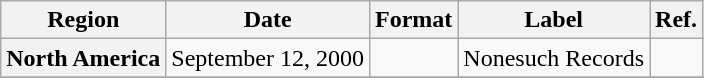<table class="wikitable plainrowheaders">
<tr>
<th scope="col">Region</th>
<th scope="col">Date</th>
<th scope="col">Format</th>
<th scope="col">Label</th>
<th scope="col">Ref.</th>
</tr>
<tr>
<th scope="row">North America</th>
<td>September 12, 2000</td>
<td></td>
<td>Nonesuch Records</td>
<td></td>
</tr>
<tr>
</tr>
</table>
